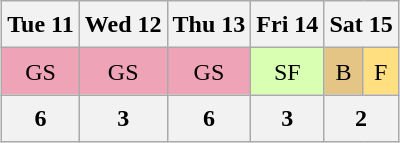<table class="wikitable" style="margin:0.5em auto; line-height:1.5em;">
<tr>
<th>Tue 11</th>
<th>Wed 12</th>
<th>Thu 13</th>
<th>Fri 14</th>
<th colspan="2">Sat 15</th>
</tr>
<tr align=center>
<td style="background-color:#EFA3B7;">GS</td>
<td style="background-color:#EFA3B7;">GS</td>
<td style="background-color:#EFA3B7;">GS</td>
<td style="background-color:#D9FFB2;">SF</td>
<td style="background-color:#E5C585;">B</td>
<td style="background-color:#FFDF80;">F</td>
</tr>
<tr>
<th>6 </th>
<th>3 </th>
<th>6 </th>
<th>3 </th>
<th colspan="2">2 </th>
</tr>
</table>
